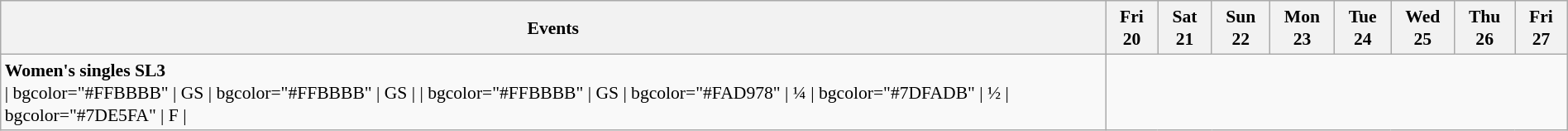<table class="wikitable" style="margin:0.5em auto; font-size:90%; line-height:1.25em; text-align:center">
<tr>
<th>Events</th>
<th>Fri 20</th>
<th>Sat 21</th>
<th>Sun 22</th>
<th>Mon 23</th>
<th>Tue 24</th>
<th>Wed 25</th>
<th>Thu 26</th>
<th>Fri 27</th>
</tr>
<tr>
<td align="left"><strong>Women's singles SL3</strong><br>| bgcolor="#FFBBBB" | GS
| bgcolor="#FFBBBB" | GS
| 
| bgcolor="#FFBBBB" | GS
| bgcolor="#FAD978" | ¼
| bgcolor="#7DFADB" | ½
| bgcolor="#7DE5FA" | F
|</td>
</tr>
</table>
